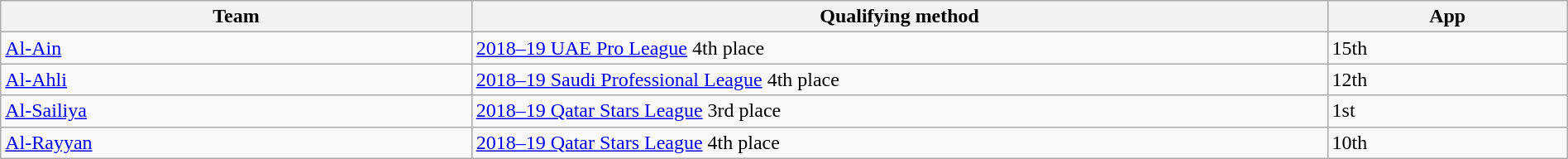<table class="wikitable" style="table-layout:fixed;width:100%;">
<tr>
<th width=30%>Team</th>
<th width=55%>Qualifying method</th>
<th width=15%>App </th>
</tr>
<tr>
<td> <a href='#'>Al-Ain</a></td>
<td><a href='#'>2018–19 UAE Pro League</a> 4th place</td>
<td>15th </td>
</tr>
<tr>
<td> <a href='#'>Al-Ahli</a></td>
<td><a href='#'>2018–19 Saudi Professional League</a> 4th place</td>
<td>12th </td>
</tr>
<tr>
<td> <a href='#'>Al-Sailiya</a></td>
<td><a href='#'>2018–19 Qatar Stars League</a> 3rd place</td>
<td>1st</td>
</tr>
<tr>
<td> <a href='#'>Al-Rayyan</a></td>
<td><a href='#'>2018–19 Qatar Stars League</a> 4th place</td>
<td>10th </td>
</tr>
</table>
